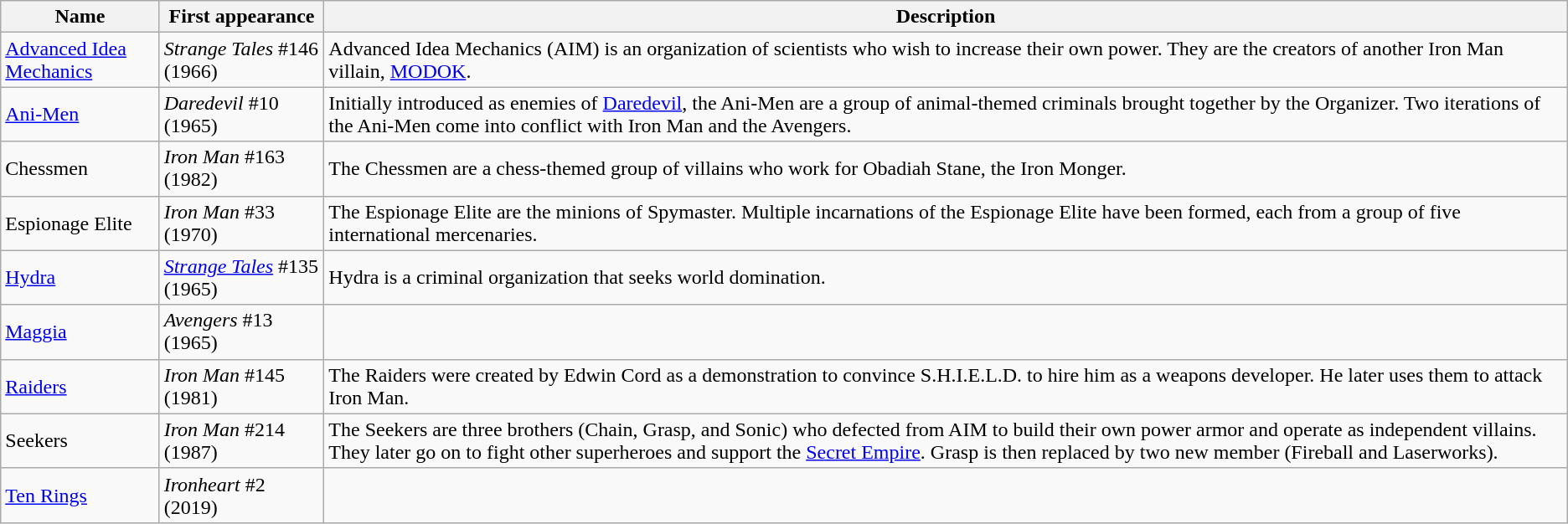<table class="wikitable">
<tr>
<th>Name</th>
<th>First appearance</th>
<th>Description</th>
</tr>
<tr>
<td><a href='#'>Advanced Idea Mechanics</a></td>
<td><em>Strange Tales</em> #146 (1966)</td>
<td>Advanced Idea Mechanics (AIM) is an organization of scientists who wish to increase their own power. They are the creators of another Iron Man villain, <a href='#'>MODOK</a>.</td>
</tr>
<tr>
<td><a href='#'>Ani-Men</a></td>
<td><em>Daredevil</em> #10 (1965)</td>
<td>Initially introduced as enemies of <a href='#'>Daredevil</a>, the Ani-Men are a group of animal-themed criminals brought together by the Organizer. Two iterations of the Ani-Men come into conflict with Iron Man and the Avengers.</td>
</tr>
<tr>
<td>Chessmen</td>
<td><em>Iron Man</em> #163 (1982)</td>
<td>The Chessmen are a chess-themed group of villains who work for Obadiah Stane, the Iron Monger.</td>
</tr>
<tr>
<td>Espionage Elite</td>
<td><em>Iron Man</em> #33 (1970)</td>
<td>The Espionage Elite are the minions of Spymaster. Multiple incarnations of the Espionage Elite have been formed, each from a group of five international mercenaries.</td>
</tr>
<tr>
<td><a href='#'>Hydra</a></td>
<td><em><a href='#'>Strange Tales</a></em> #135 (1965)</td>
<td>Hydra is a criminal organization that seeks world domination.</td>
</tr>
<tr>
<td><a href='#'>Maggia</a></td>
<td><em>Avengers</em> #13 (1965)</td>
<td></td>
</tr>
<tr>
<td><a href='#'>Raiders</a></td>
<td><em>Iron Man</em> #145 (1981)</td>
<td>The Raiders were created by Edwin Cord as a demonstration to convince S.H.I.E.L.D. to hire him as a weapons developer. He later uses them to attack Iron Man.</td>
</tr>
<tr>
<td>Seekers</td>
<td><em>Iron Man</em> #214 (1987)</td>
<td>The Seekers are three brothers (Chain, Grasp, and Sonic) who defected from AIM to build their own power armor and operate as independent villains. They later go on to fight other superheroes and support the <a href='#'>Secret Empire</a>. Grasp is then replaced by two new member (Fireball and Laserworks).</td>
</tr>
<tr>
<td><a href='#'>Ten Rings</a></td>
<td><em>Ironheart</em> #2 (2019)</td>
<td></td>
</tr>
</table>
